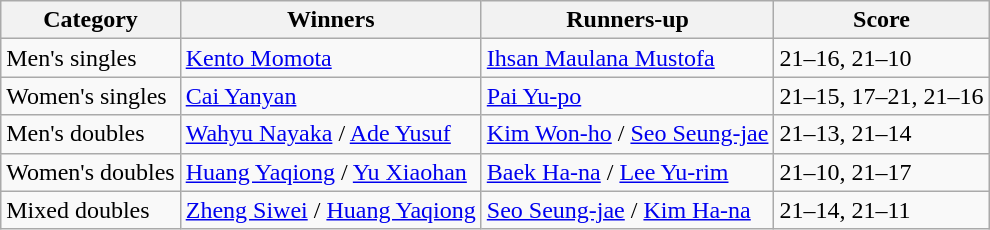<table class=wikitable style="white-space:nowrap;">
<tr>
<th>Category</th>
<th>Winners</th>
<th>Runners-up</th>
<th>Score</th>
</tr>
<tr>
<td>Men's singles</td>
<td> <a href='#'>Kento Momota</a></td>
<td> <a href='#'>Ihsan Maulana Mustofa</a></td>
<td>21–16, 21–10</td>
</tr>
<tr>
<td>Women's singles</td>
<td> <a href='#'>Cai Yanyan</a></td>
<td> <a href='#'>Pai Yu-po</a></td>
<td>21–15, 17–21, 21–16</td>
</tr>
<tr>
<td>Men's doubles</td>
<td> <a href='#'>Wahyu Nayaka</a> / <a href='#'>Ade Yusuf</a></td>
<td> <a href='#'>Kim Won-ho</a> / <a href='#'>Seo Seung-jae</a></td>
<td>21–13, 21–14</td>
</tr>
<tr>
<td>Women's doubles</td>
<td> <a href='#'>Huang Yaqiong</a> / <a href='#'>Yu Xiaohan</a></td>
<td> <a href='#'>Baek Ha-na</a> / <a href='#'>Lee Yu-rim</a></td>
<td>21–10, 21–17</td>
</tr>
<tr>
<td>Mixed doubles</td>
<td> <a href='#'>Zheng Siwei</a> / <a href='#'>Huang Yaqiong</a></td>
<td> <a href='#'>Seo Seung-jae</a> / <a href='#'>Kim Ha-na</a></td>
<td>21–14, 21–11</td>
</tr>
</table>
